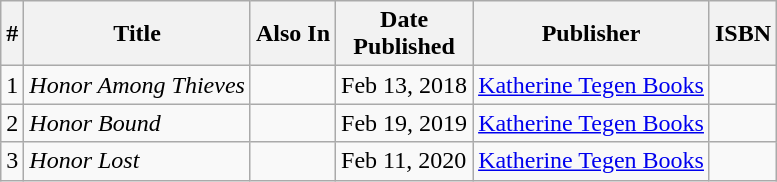<table class="wikitable">
<tr>
<th>#</th>
<th>Title</th>
<th>Also In</th>
<th>Date<br>Published</th>
<th>Publisher</th>
<th>ISBN</th>
</tr>
<tr>
<td>1</td>
<td><em>Honor Among Thieves</em></td>
<td></td>
<td>Feb 13, 2018</td>
<td><a href='#'>Katherine Tegen Books</a></td>
<td></td>
</tr>
<tr>
<td>2</td>
<td><em>Honor Bound</em></td>
<td></td>
<td>Feb 19, 2019</td>
<td><a href='#'>Katherine Tegen Books</a></td>
<td></td>
</tr>
<tr>
<td>3</td>
<td><em>Honor Lost</em></td>
<td></td>
<td>Feb 11, 2020</td>
<td><a href='#'>Katherine Tegen Books</a></td>
<td></td>
</tr>
</table>
